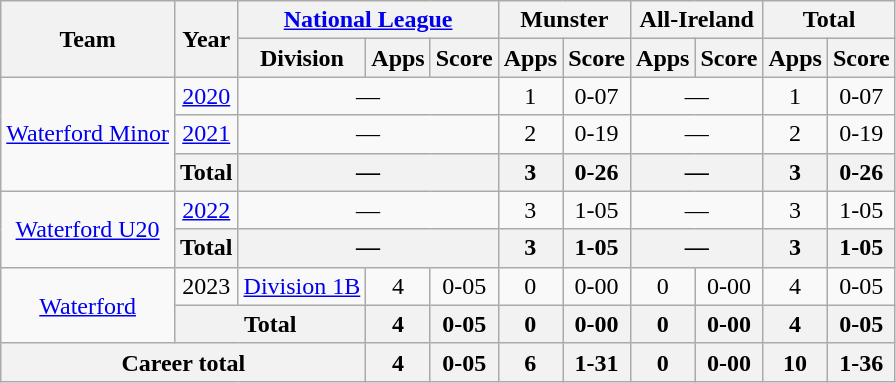<table class="wikitable" style="text-align:center">
<tr>
<th rowspan="2">Team</th>
<th rowspan="2">Year</th>
<th colspan="3"><a href='#'>National League</a></th>
<th colspan="2">Munster</th>
<th colspan="2">All-Ireland</th>
<th colspan="2">Total</th>
</tr>
<tr>
<th>Division</th>
<th>Apps</th>
<th>Score</th>
<th>Apps</th>
<th>Score</th>
<th>Apps</th>
<th>Score</th>
<th>Apps</th>
<th>Score</th>
</tr>
<tr>
<td rowspan="3"><a href='#'>Waterford Minor</a></td>
<td><a href='#'>2020</a></td>
<td colspan=3>—</td>
<td>1</td>
<td>0-07</td>
<td colspan=2>—</td>
<td>1</td>
<td>0-07</td>
</tr>
<tr>
<td><a href='#'>2021</a></td>
<td colspan=3>—</td>
<td>2</td>
<td>0-19</td>
<td colspan=2>—</td>
<td>2</td>
<td>0-19</td>
</tr>
<tr>
<th>Total</th>
<th colspan=3>—</th>
<th>3</th>
<th>0-26</th>
<th colspan=2>—</th>
<th>3</th>
<th>0-26</th>
</tr>
<tr>
<td rowspan="2"><a href='#'>Waterford U20</a></td>
<td><a href='#'>2022</a></td>
<td colspan=3>—</td>
<td>3</td>
<td>1-05</td>
<td colspan=2>—</td>
<td>3</td>
<td>1-05</td>
</tr>
<tr>
<th>Total</th>
<th colspan=3>—</th>
<th>3</th>
<th>1-05</th>
<th colspan=2>—</th>
<th>3</th>
<th>1-05</th>
</tr>
<tr>
<td rowspan="2"><a href='#'>Waterford</a></td>
<td>2023</td>
<td rowspan="1"><a href='#'>Division 1B</a></td>
<td>4</td>
<td>0-05</td>
<td>0</td>
<td>0-00</td>
<td>0</td>
<td>0-00</td>
<td>4</td>
<td>0-05</td>
</tr>
<tr>
<th colspan="2">Total</th>
<th>4</th>
<th>0-05</th>
<th>0</th>
<th>0-00</th>
<th>0</th>
<th>0-00</th>
<th>4</th>
<th>0-05</th>
</tr>
<tr>
<th colspan="3">Career total</th>
<th>4</th>
<th>0-05</th>
<th>6</th>
<th>1-31</th>
<th>0</th>
<th>0-00</th>
<th>10</th>
<th>1-36</th>
</tr>
</table>
